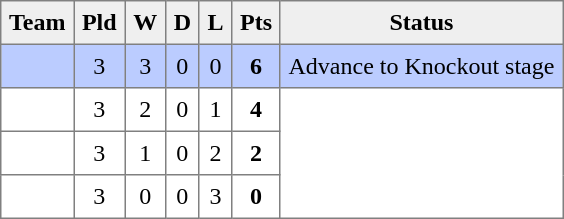<table style=border-collapse:collapse border=1 cellspacing=0 cellpadding=5>
<tr align=center bgcolor=#efefef>
<th>Team</th>
<th>Pld</th>
<th>W</th>
<th>D</th>
<th>L</th>
<th>Pts</th>
<th>Status</th>
</tr>
<tr align=center style="background:#bbccff;">
<td style="text-align:left;"> </td>
<td>3</td>
<td>3</td>
<td>0</td>
<td>0</td>
<td><strong>6</strong></td>
<td rowspan=1>Advance to Knockout stage</td>
</tr>
<tr align=center style="background:#FFFFFF;">
<td style="text-align:left;"> </td>
<td>3</td>
<td>2</td>
<td>0</td>
<td>1</td>
<td><strong>4</strong></td>
<td rowspan=3></td>
</tr>
<tr align=center style="background:#FFFFFF;">
<td style="text-align:left;"> </td>
<td>3</td>
<td>1</td>
<td>0</td>
<td>2</td>
<td><strong>2</strong></td>
</tr>
<tr align=center style="background:#FFFFFF;">
<td style="text-align:left;"> </td>
<td>3</td>
<td>0</td>
<td>0</td>
<td>3</td>
<td><strong>0</strong></td>
</tr>
</table>
